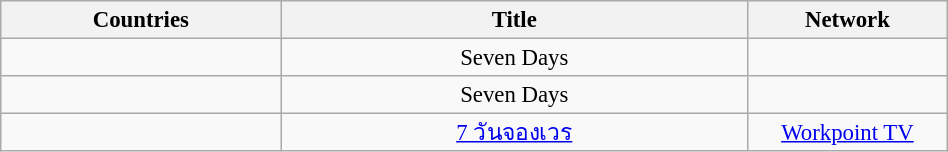<table class="wikitable" style="text-align:center; font-size:95%; line-height:18px; width:50%;">
<tr>
<th width="15%">Countries</th>
<th width="25%">Title</th>
<th width="10%">Network</th>
</tr>
<tr>
<td align="left"><strong></strong></td>
<td>Seven Days</td>
<td></td>
</tr>
<tr>
<td align="left"><strong></strong></td>
<td>Seven Days</td>
<td></td>
</tr>
<tr>
<td align="left"><strong></strong></td>
<td><a href='#'>7 วันจองเวร</a></td>
<td><a href='#'>Workpoint TV</a></td>
</tr>
</table>
